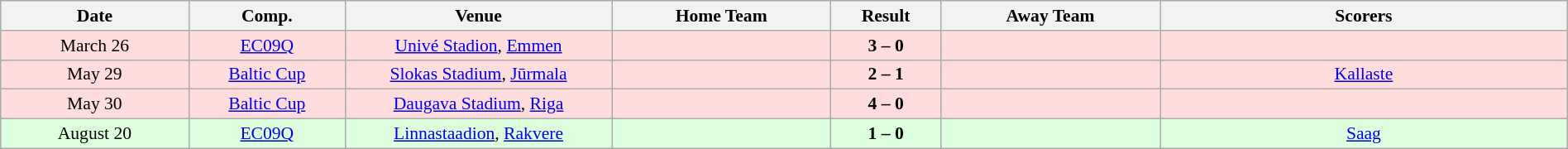<table class="wikitable collapsible collapsed" width=100% style="font-size: 90%">
<tr>
<th width=12%>Date</th>
<th width=10%>Comp.</th>
<th width=17%>Venue</th>
<th width=14%>Home Team</th>
<th width=7%>Result</th>
<th width=14%>Away Team</th>
<th width=26%>Scorers</th>
</tr>
<tr bgcolor="#ffdddd" align="center">
<td>March 26</td>
<td><a href='#'>EC09Q</a></td>
<td><a href='#'>Univé Stadion</a>, <a href='#'>Emmen</a></td>
<td align="left"></td>
<td><strong>3 – 0</strong></td>
<td align="left"></td>
<td></td>
</tr>
<tr bgcolor="#ffdddd" align="center">
<td>May 29</td>
<td><a href='#'>Baltic Cup</a></td>
<td><a href='#'>Slokas Stadium</a>, <a href='#'>Jūrmala</a></td>
<td align="left"></td>
<td><strong>2 – 1</strong></td>
<td align="left"></td>
<td><a href='#'>Kallaste</a> </td>
</tr>
<tr bgcolor="#ffdddd" align="center">
<td>May 30</td>
<td><a href='#'>Baltic Cup</a></td>
<td><a href='#'>Daugava Stadium</a>, <a href='#'>Riga</a></td>
<td align="left"></td>
<td><strong>4 – 0</strong></td>
<td align="left"></td>
<td></td>
</tr>
<tr bgcolor="#ddffdd" align="center">
<td>August 20</td>
<td><a href='#'>EC09Q</a></td>
<td><a href='#'>Linnastaadion</a>, <a href='#'>Rakvere</a></td>
<td align="left"></td>
<td><strong>1 – 0</strong></td>
<td align="left"></td>
<td><a href='#'>Saag</a> </td>
</tr>
</table>
